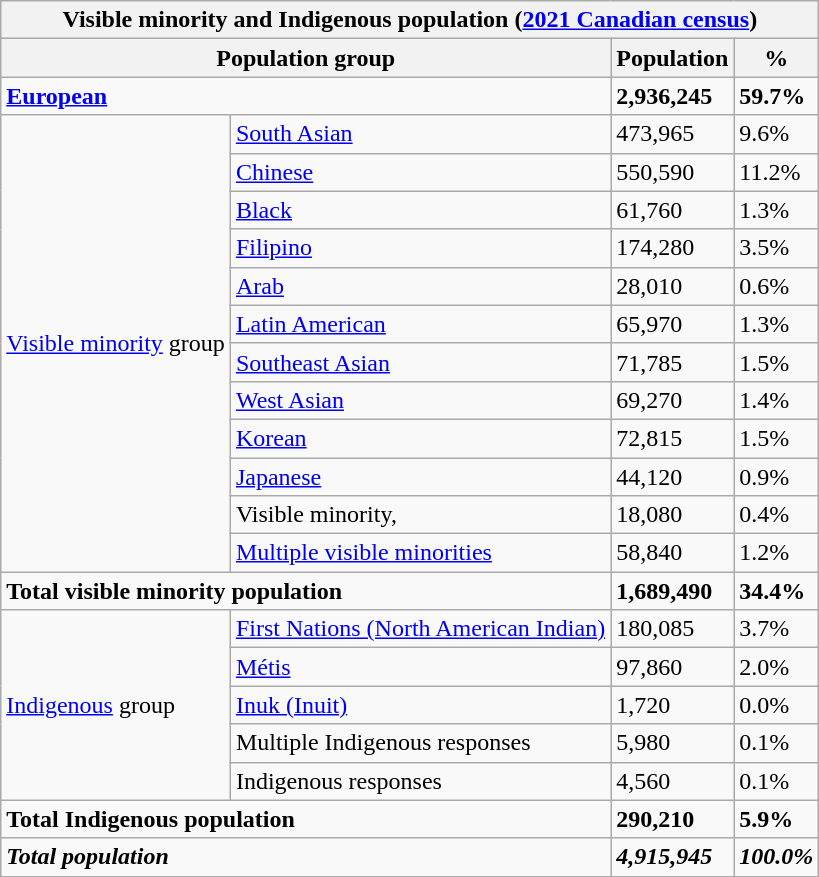<table class="wikitable">
<tr>
<th colspan="4">Visible minority and Indigenous population (<a href='#'>2021 Canadian census</a>)</th>
</tr>
<tr>
<th colspan="2">Population group</th>
<th>Population</th>
<th>%</th>
</tr>
<tr>
<td colspan="2"><strong><a href='#'>European</a></strong></td>
<td><strong>2,936,245</strong></td>
<td><strong>59.7%</strong></td>
</tr>
<tr>
<td rowspan="12"><a href='#'>Visible minority</a> group<br></td>
<td><a href='#'>South Asian</a></td>
<td>473,965</td>
<td>9.6%</td>
</tr>
<tr>
<td><a href='#'>Chinese</a></td>
<td>550,590</td>
<td>11.2%</td>
</tr>
<tr>
<td><a href='#'>Black</a></td>
<td>61,760</td>
<td>1.3%</td>
</tr>
<tr>
<td><a href='#'>Filipino</a></td>
<td>174,280</td>
<td>3.5%</td>
</tr>
<tr>
<td><a href='#'>Arab</a></td>
<td>28,010</td>
<td>0.6%</td>
</tr>
<tr>
<td><a href='#'>Latin American</a></td>
<td>65,970</td>
<td>1.3%</td>
</tr>
<tr>
<td><a href='#'>Southeast Asian</a></td>
<td>71,785</td>
<td>1.5%</td>
</tr>
<tr>
<td><a href='#'>West Asian</a></td>
<td>69,270</td>
<td>1.4%</td>
</tr>
<tr>
<td><a href='#'>Korean</a></td>
<td>72,815</td>
<td>1.5%</td>
</tr>
<tr>
<td><a href='#'>Japanese</a></td>
<td>44,120</td>
<td>0.9%</td>
</tr>
<tr>
<td>Visible minority, </td>
<td>18,080</td>
<td>0.4%</td>
</tr>
<tr>
<td><a href='#'>Multiple visible minorities</a></td>
<td>58,840</td>
<td>1.2%</td>
</tr>
<tr>
<td colspan="2"><strong>Total visible minority population</strong></td>
<td><strong>1,689,490</strong></td>
<td><strong>34.4%</strong></td>
</tr>
<tr>
<td rowspan="5"><a href='#'>Indigenous</a> group<br></td>
<td><a href='#'>First Nations (North American Indian)</a></td>
<td>180,085</td>
<td>3.7%</td>
</tr>
<tr>
<td><a href='#'>Métis</a></td>
<td>97,860</td>
<td>2.0%</td>
</tr>
<tr>
<td><a href='#'>Inuk (Inuit)</a></td>
<td>1,720</td>
<td>0.0%</td>
</tr>
<tr>
<td>Multiple Indigenous responses</td>
<td>5,980</td>
<td>0.1%</td>
</tr>
<tr>
<td>Indigenous responses </td>
<td>4,560</td>
<td>0.1%</td>
</tr>
<tr>
<td colspan="2"><strong>Total Indigenous population</strong></td>
<td><strong>290,210</strong></td>
<td><strong>5.9%</strong></td>
</tr>
<tr>
<td colspan="2"><strong><em>Total population</em></strong></td>
<td><strong><em>4,915,945</em></strong></td>
<td><strong><em>100.0%</em></strong></td>
</tr>
</table>
